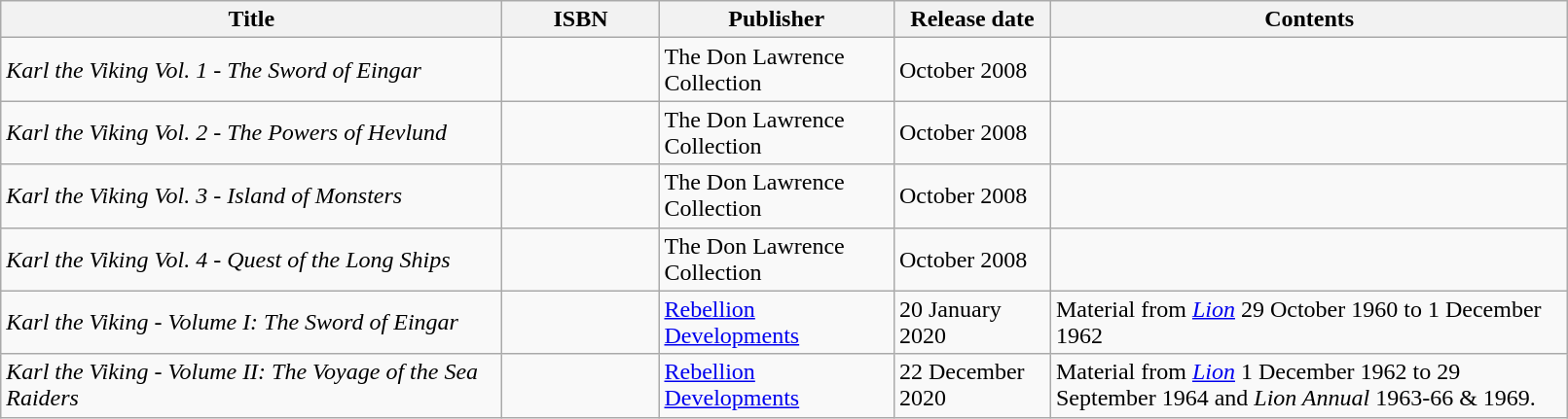<table class="wikitable" width="85%">
<tr>
<th width=32%>Title</th>
<th width=10%>ISBN</th>
<th width=15%>Publisher</th>
<th width=10%>Release date</th>
<th width=33%>Contents</th>
</tr>
<tr>
<td><em>Karl the Viking Vol. 1 - The Sword of Eingar</em></td>
<td></td>
<td>The Don Lawrence Collection</td>
<td>October 2008</td>
<td></td>
</tr>
<tr>
<td><em>Karl the Viking Vol. 2 - The Powers of Hevlund</em></td>
<td></td>
<td>The Don Lawrence Collection</td>
<td>October 2008</td>
<td></td>
</tr>
<tr>
<td><em>Karl the Viking Vol. 3 - Island of Monsters</em></td>
<td></td>
<td>The Don Lawrence Collection</td>
<td>October 2008</td>
<td></td>
</tr>
<tr>
<td><em>Karl the Viking Vol. 4 - Quest of the Long Ships</em></td>
<td></td>
<td>The Don Lawrence Collection</td>
<td>October 2008</td>
<td></td>
</tr>
<tr>
<td><em>Karl the Viking - Volume I: The Sword of Eingar</em></td>
<td></td>
<td><a href='#'>Rebellion Developments</a></td>
<td>20 January 2020</td>
<td>Material from <em><a href='#'>Lion</a></em> 29 October 1960 to 1 December 1962</td>
</tr>
<tr>
<td><em>Karl the Viking - Volume II: The Voyage of the Sea Raiders</em></td>
<td></td>
<td><a href='#'>Rebellion Developments</a></td>
<td>22 December 2020</td>
<td>Material from <em><a href='#'>Lion</a></em> 1 December 1962 to 29 September 1964 and <em>Lion Annual</em> 1963-66 & 1969.</td>
</tr>
</table>
